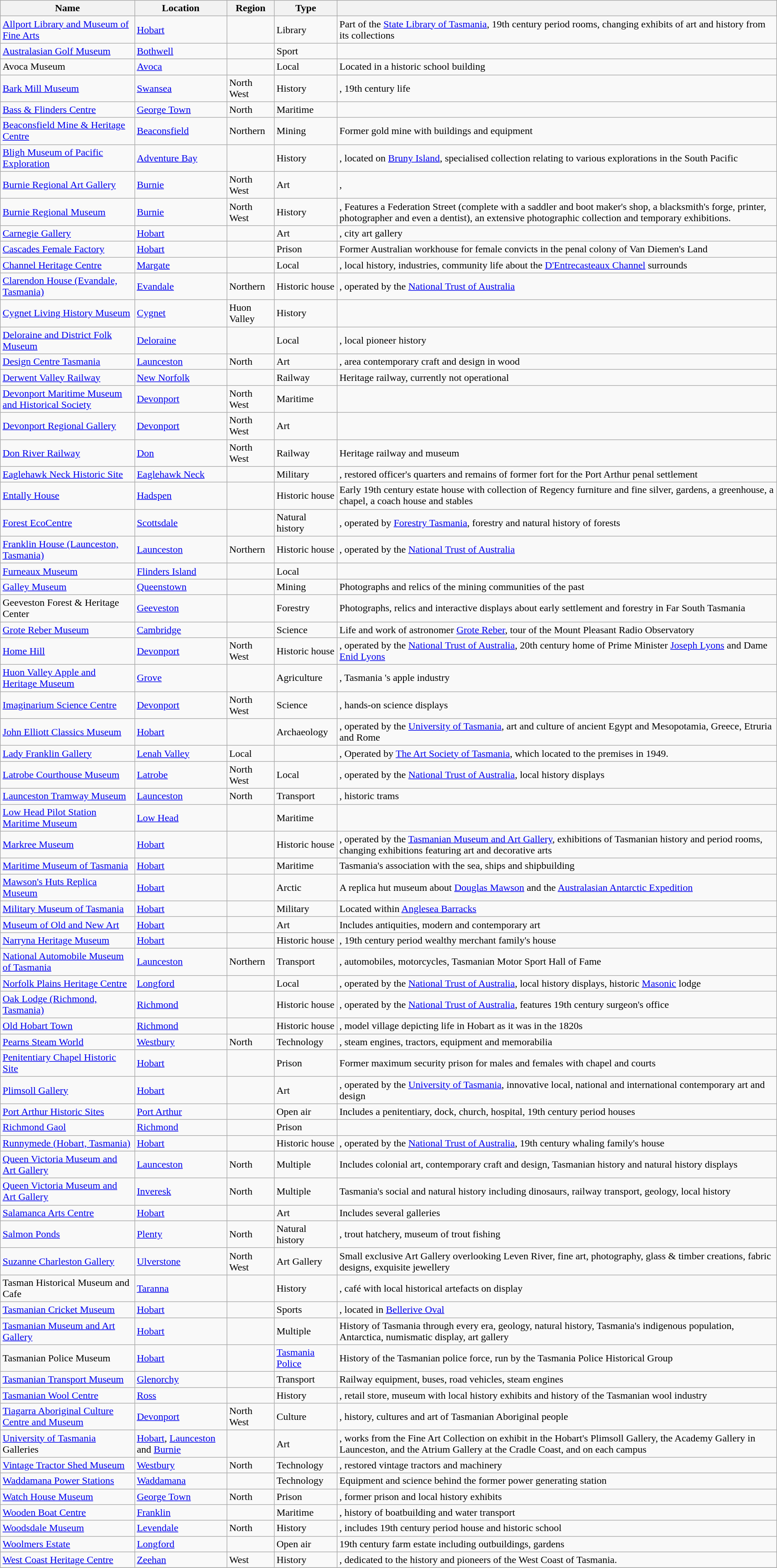<table class="wikitable sortable">
<tr>
<th>Name</th>
<th>Location</th>
<th>Region</th>
<th>Type</th>
<th class="unsortable"></th>
</tr>
<tr>
<td><a href='#'>Allport Library and Museum of Fine Arts</a></td>
<td><a href='#'>Hobart</a></td>
<td></td>
<td>Library</td>
<td>Part of the <a href='#'>State Library of Tasmania</a>, 19th century period rooms, changing exhibits of art and history from its collections</td>
</tr>
<tr>
<td><a href='#'>Australasian Golf Museum</a></td>
<td><a href='#'>Bothwell</a></td>
<td></td>
<td>Sport</td>
<td></td>
</tr>
<tr>
<td>Avoca Museum</td>
<td><a href='#'>Avoca</a></td>
<td></td>
<td>Local</td>
<td>Located in a historic school building</td>
</tr>
<tr>
<td><a href='#'>Bark Mill Museum</a></td>
<td><a href='#'>Swansea</a></td>
<td>North West</td>
<td>History</td>
<td>, 19th century life</td>
</tr>
<tr>
<td><a href='#'>Bass & Flinders Centre</a></td>
<td><a href='#'>George Town</a></td>
<td>North</td>
<td>Maritime</td>
<td></td>
</tr>
<tr>
<td><a href='#'>Beaconsfield Mine & Heritage Centre</a></td>
<td><a href='#'>Beaconsfield</a></td>
<td>Northern</td>
<td>Mining</td>
<td>Former gold mine with buildings and equipment</td>
</tr>
<tr>
<td><a href='#'>Bligh Museum of Pacific Exploration</a></td>
<td><a href='#'>Adventure Bay</a></td>
<td></td>
<td>History</td>
<td>, located on <a href='#'>Bruny Island</a>, specialised collection relating to various explorations in the South Pacific</td>
</tr>
<tr>
<td><a href='#'>Burnie Regional Art Gallery</a></td>
<td><a href='#'>Burnie</a></td>
<td>North West</td>
<td>Art</td>
<td>,</td>
</tr>
<tr>
<td><a href='#'>Burnie Regional Museum</a></td>
<td><a href='#'>Burnie</a></td>
<td>North West</td>
<td>History</td>
<td>, Features a Federation Street (complete with a saddler and boot maker's shop, a blacksmith's forge, printer, photographer and even a dentist), an extensive photographic collection and temporary exhibitions.</td>
</tr>
<tr>
<td><a href='#'>Carnegie Gallery</a></td>
<td><a href='#'>Hobart</a></td>
<td></td>
<td>Art</td>
<td>, city art gallery</td>
</tr>
<tr>
<td><a href='#'>Cascades Female Factory</a></td>
<td><a href='#'>Hobart</a></td>
<td></td>
<td>Prison</td>
<td>Former Australian workhouse for female convicts in the penal colony of Van Diemen's Land</td>
</tr>
<tr>
<td><a href='#'>Channel Heritage Centre</a></td>
<td><a href='#'>Margate</a></td>
<td></td>
<td>Local</td>
<td>, local history, industries, community life about the <a href='#'>D'Entrecasteaux Channel</a> surrounds</td>
</tr>
<tr>
<td><a href='#'>Clarendon House (Evandale, Tasmania)</a></td>
<td><a href='#'>Evandale</a></td>
<td>Northern</td>
<td>Historic house</td>
<td>, operated by the <a href='#'>National Trust of Australia</a></td>
</tr>
<tr>
<td><a href='#'>Cygnet Living History Museum</a></td>
<td><a href='#'>Cygnet</a></td>
<td>Huon Valley</td>
<td>History</td>
<td></td>
</tr>
<tr>
<td><a href='#'>Deloraine and District Folk Museum</a></td>
<td><a href='#'>Deloraine</a></td>
<td></td>
<td>Local</td>
<td>, local pioneer history</td>
</tr>
<tr>
<td><a href='#'>Design Centre Tasmania</a></td>
<td><a href='#'>Launceston</a></td>
<td>North</td>
<td>Art</td>
<td>, area contemporary craft and design in wood</td>
</tr>
<tr>
<td><a href='#'>Derwent Valley Railway</a></td>
<td><a href='#'>New Norfolk</a></td>
<td></td>
<td>Railway</td>
<td>Heritage railway, currently not operational</td>
</tr>
<tr>
<td><a href='#'>Devonport Maritime Museum and Historical Society</a></td>
<td><a href='#'>Devonport</a></td>
<td>North West</td>
<td>Maritime</td>
<td></td>
</tr>
<tr>
<td><a href='#'>Devonport Regional Gallery</a></td>
<td><a href='#'>Devonport</a></td>
<td>North West</td>
<td>Art</td>
<td></td>
</tr>
<tr>
<td><a href='#'>Don River Railway</a></td>
<td><a href='#'>Don</a></td>
<td>North West</td>
<td>Railway</td>
<td>Heritage railway and museum</td>
</tr>
<tr>
<td><a href='#'>Eaglehawk Neck Historic Site</a></td>
<td><a href='#'>Eaglehawk Neck</a></td>
<td></td>
<td>Military</td>
<td>, restored officer's quarters and remains of former fort for the Port Arthur penal settlement</td>
</tr>
<tr>
<td><a href='#'>Entally House</a></td>
<td><a href='#'>Hadspen</a></td>
<td></td>
<td>Historic house</td>
<td>Early 19th century estate house with collection of Regency furniture and fine silver, gardens, a greenhouse, a chapel, a coach house and stables</td>
</tr>
<tr>
<td><a href='#'>Forest EcoCentre</a></td>
<td><a href='#'>Scottsdale</a></td>
<td></td>
<td>Natural history</td>
<td>, operated by <a href='#'>Forestry Tasmania</a>, forestry and natural history of forests</td>
</tr>
<tr>
<td><a href='#'>Franklin House (Launceston, Tasmania)</a></td>
<td><a href='#'>Launceston</a></td>
<td>Northern</td>
<td>Historic house</td>
<td>, operated by the <a href='#'>National Trust of Australia</a></td>
</tr>
<tr>
<td><a href='#'>Furneaux Museum</a></td>
<td><a href='#'>Flinders Island</a></td>
<td></td>
<td>Local</td>
<td></td>
</tr>
<tr>
<td><a href='#'>Galley Museum</a></td>
<td><a href='#'>Queenstown</a></td>
<td></td>
<td>Mining</td>
<td>Photographs and relics of the mining communities of the past</td>
</tr>
<tr>
<td>Geeveston Forest & Heritage Center</td>
<td><a href='#'>Geeveston</a></td>
<td></td>
<td>Forestry</td>
<td>Photographs, relics and interactive displays about early settlement and forestry in Far South Tasmania</td>
</tr>
<tr>
<td><a href='#'>Grote Reber Museum</a></td>
<td><a href='#'>Cambridge</a></td>
<td></td>
<td>Science</td>
<td>Life and work of astronomer <a href='#'>Grote Reber</a>, tour of the Mount Pleasant Radio Observatory</td>
</tr>
<tr>
<td><a href='#'>Home Hill</a></td>
<td><a href='#'>Devonport</a></td>
<td>North West</td>
<td>Historic house</td>
<td>, operated by the <a href='#'>National Trust of Australia</a>, 20th century home of Prime Minister <a href='#'>Joseph Lyons</a> and Dame <a href='#'>Enid Lyons</a></td>
</tr>
<tr>
<td><a href='#'>Huon Valley Apple and Heritage Museum</a></td>
<td><a href='#'>Grove</a></td>
<td></td>
<td>Agriculture</td>
<td>, Tasmania 's apple industry</td>
</tr>
<tr>
<td><a href='#'>Imaginarium Science Centre</a></td>
<td><a href='#'>Devonport</a></td>
<td>North West</td>
<td>Science</td>
<td>, hands-on science displays</td>
</tr>
<tr>
<td><a href='#'>John Elliott Classics Museum</a></td>
<td><a href='#'>Hobart</a></td>
<td></td>
<td>Archaeology</td>
<td>, operated by the <a href='#'>University of Tasmania</a>, art and culture of ancient Egypt and Mesopotamia, Greece, Etruria and Rome</td>
</tr>
<tr>
<td><a href='#'>Lady Franklin Gallery</a></td>
<td><a href='#'>Lenah Valley</a></td>
<td>Local</td>
<td></td>
<td>, Operated by <a href='#'>The Art Society of Tasmania</a>, which located to the premises in 1949.</td>
</tr>
<tr>
<td><a href='#'>Latrobe Courthouse Museum</a></td>
<td><a href='#'>Latrobe</a></td>
<td>North West</td>
<td>Local</td>
<td>, operated by the <a href='#'>National Trust of Australia</a>, local history displays</td>
</tr>
<tr>
<td><a href='#'>Launceston Tramway Museum</a></td>
<td><a href='#'>Launceston</a></td>
<td>North</td>
<td>Transport</td>
<td>, historic trams</td>
</tr>
<tr>
<td><a href='#'>Low Head Pilot Station Maritime Museum</a></td>
<td><a href='#'>Low Head</a></td>
<td></td>
<td>Maritime</td>
<td></td>
</tr>
<tr>
<td><a href='#'>Markree Museum</a></td>
<td><a href='#'>Hobart</a></td>
<td></td>
<td>Historic house</td>
<td>, operated by the <a href='#'>Tasmanian Museum and Art Gallery</a>, exhibitions of Tasmanian history and period rooms, changing exhibitions featuring art and decorative arts</td>
</tr>
<tr>
<td><a href='#'>Maritime Museum of Tasmania</a></td>
<td><a href='#'>Hobart</a></td>
<td></td>
<td>Maritime</td>
<td>Tasmania's association with the sea, ships and shipbuilding</td>
</tr>
<tr>
<td><a href='#'>Mawson's Huts Replica Museum</a></td>
<td><a href='#'>Hobart</a></td>
<td></td>
<td>Arctic</td>
<td>A replica hut museum about <a href='#'>Douglas Mawson</a> and the <a href='#'>Australasian Antarctic Expedition</a></td>
</tr>
<tr>
<td><a href='#'>Military Museum of Tasmania</a></td>
<td><a href='#'>Hobart</a></td>
<td></td>
<td>Military</td>
<td>Located within <a href='#'>Anglesea Barracks</a></td>
</tr>
<tr>
<td><a href='#'>Museum of Old and New Art</a></td>
<td><a href='#'>Hobart</a></td>
<td></td>
<td>Art</td>
<td>Includes antiquities, modern and contemporary art</td>
</tr>
<tr>
<td><a href='#'>Narryna Heritage Museum</a></td>
<td><a href='#'>Hobart</a></td>
<td></td>
<td>Historic house</td>
<td>, 19th century period wealthy merchant family's house</td>
</tr>
<tr>
<td><a href='#'>National Automobile Museum of Tasmania</a></td>
<td><a href='#'>Launceston</a></td>
<td>Northern</td>
<td>Transport</td>
<td>, automobiles, motorcycles, Tasmanian Motor Sport Hall of Fame</td>
</tr>
<tr>
<td><a href='#'>Norfolk Plains Heritage Centre</a></td>
<td><a href='#'>Longford</a></td>
<td></td>
<td>Local</td>
<td>, operated by the <a href='#'>National Trust of Australia</a>, local history displays, historic <a href='#'>Masonic</a> lodge</td>
</tr>
<tr>
<td><a href='#'>Oak Lodge (Richmond, Tasmania)</a></td>
<td><a href='#'>Richmond</a></td>
<td></td>
<td>Historic house</td>
<td>, operated by the <a href='#'>National Trust of Australia</a>, features 19th century surgeon's office</td>
</tr>
<tr>
<td><a href='#'>Old Hobart Town</a></td>
<td><a href='#'>Richmond</a></td>
<td></td>
<td>Historic house</td>
<td>, model village depicting life in Hobart as it was in the 1820s</td>
</tr>
<tr>
<td><a href='#'>Pearns Steam World</a></td>
<td><a href='#'>Westbury</a></td>
<td>North</td>
<td>Technology</td>
<td>, steam engines, tractors, equipment and memorabilia</td>
</tr>
<tr>
<td><a href='#'>Penitentiary Chapel Historic Site</a></td>
<td><a href='#'>Hobart</a></td>
<td></td>
<td>Prison</td>
<td>Former maximum security prison for males and females with chapel and courts</td>
</tr>
<tr>
<td><a href='#'>Plimsoll Gallery</a></td>
<td><a href='#'>Hobart</a></td>
<td></td>
<td>Art</td>
<td>, operated by the <a href='#'>University of Tasmania</a>, innovative local, national and international contemporary art and design</td>
</tr>
<tr>
<td><a href='#'>Port Arthur Historic Sites</a></td>
<td><a href='#'>Port Arthur</a></td>
<td></td>
<td>Open air</td>
<td>Includes a penitentiary, dock, church, hospital, 19th century period houses</td>
</tr>
<tr>
<td><a href='#'>Richmond Gaol</a></td>
<td><a href='#'>Richmond</a></td>
<td></td>
<td>Prison</td>
<td></td>
</tr>
<tr>
<td><a href='#'>Runnymede (Hobart, Tasmania)</a></td>
<td><a href='#'>Hobart</a></td>
<td></td>
<td>Historic house</td>
<td>, operated by the <a href='#'>National Trust of Australia</a>, 19th century whaling family's house</td>
</tr>
<tr>
<td><a href='#'>Queen Victoria Museum and Art Gallery</a></td>
<td><a href='#'>Launceston</a></td>
<td>North</td>
<td>Multiple</td>
<td>Includes colonial art, contemporary craft and design, Tasmanian history and natural history displays</td>
</tr>
<tr>
<td><a href='#'>Queen Victoria Museum and Art Gallery</a></td>
<td><a href='#'>Inveresk</a></td>
<td>North</td>
<td>Multiple</td>
<td>Tasmania's social and natural history including dinosaurs, railway transport, geology, local history</td>
</tr>
<tr>
<td><a href='#'>Salamanca Arts Centre</a></td>
<td><a href='#'>Hobart</a></td>
<td></td>
<td>Art</td>
<td>Includes several galleries</td>
</tr>
<tr>
<td><a href='#'>Salmon Ponds</a></td>
<td><a href='#'>Plenty</a></td>
<td>North</td>
<td>Natural history</td>
<td>, trout hatchery, museum of trout fishing</td>
</tr>
<tr>
<td><a href='#'>Suzanne Charleston Gallery</a></td>
<td><a href='#'>Ulverstone</a></td>
<td>North West</td>
<td>Art Gallery</td>
<td>Small exclusive Art Gallery overlooking Leven River, fine art, photography, glass & timber creations, fabric designs, exquisite jewellery </td>
</tr>
<tr>
<td>Tasman Historical Museum and Cafe</td>
<td><a href='#'>Taranna</a></td>
<td></td>
<td>History</td>
<td>, café with local historical artefacts on display</td>
</tr>
<tr>
<td><a href='#'>Tasmanian Cricket Museum</a></td>
<td><a href='#'>Hobart</a></td>
<td></td>
<td>Sports</td>
<td>, located in <a href='#'>Bellerive Oval</a></td>
</tr>
<tr>
<td><a href='#'>Tasmanian Museum and Art Gallery</a></td>
<td><a href='#'>Hobart</a></td>
<td></td>
<td>Multiple</td>
<td>History of Tasmania through every era, geology, natural history, Tasmania's indigenous population, Antarctica, numismatic display, art gallery</td>
</tr>
<tr>
<td>Tasmanian Police Museum</td>
<td><a href='#'>Hobart</a></td>
<td></td>
<td><a href='#'>Tasmania Police</a></td>
<td>History of the Tasmanian police force, run by the Tasmania Police Historical Group</td>
</tr>
<tr>
<td><a href='#'>Tasmanian Transport Museum</a></td>
<td><a href='#'>Glenorchy</a></td>
<td></td>
<td>Transport</td>
<td>Railway equipment, buses, road vehicles, steam engines</td>
</tr>
<tr>
<td><a href='#'>Tasmanian Wool Centre</a></td>
<td><a href='#'>Ross</a></td>
<td></td>
<td>History</td>
<td>, retail store, museum with local history exhibits and history of the Tasmanian wool industry</td>
</tr>
<tr>
<td><a href='#'>Tiagarra Aboriginal Culture Centre and Museum</a></td>
<td><a href='#'>Devonport</a></td>
<td>North West</td>
<td>Culture</td>
<td>, history, cultures and art of Tasmanian Aboriginal people</td>
</tr>
<tr>
<td><a href='#'>University of Tasmania</a> Galleries</td>
<td><a href='#'>Hobart</a>, <a href='#'>Launceston</a> and <a href='#'>Burnie</a></td>
<td></td>
<td>Art</td>
<td>, works from the Fine Art Collection on exhibit in the Hobart's Plimsoll Gallery, the Academy Gallery in Launceston, and the Atrium Gallery at the Cradle Coast, and on each campus</td>
</tr>
<tr>
<td><a href='#'>Vintage Tractor Shed Museum</a></td>
<td><a href='#'>Westbury</a></td>
<td>North</td>
<td>Technology</td>
<td>, restored vintage tractors and machinery</td>
</tr>
<tr>
<td><a href='#'>Waddamana Power Stations</a></td>
<td><a href='#'>Waddamana</a></td>
<td></td>
<td>Technology</td>
<td>Equipment and science behind the former power generating station</td>
</tr>
<tr>
<td><a href='#'>Watch House Museum</a></td>
<td><a href='#'>George Town</a></td>
<td>North</td>
<td>Prison</td>
<td>, former prison and local history exhibits</td>
</tr>
<tr>
<td><a href='#'>Wooden Boat Centre</a></td>
<td><a href='#'>Franklin</a></td>
<td></td>
<td>Maritime</td>
<td>, history of boatbuilding and water transport</td>
</tr>
<tr>
<td><a href='#'>Woodsdale Museum</a></td>
<td><a href='#'>Levendale</a></td>
<td>North</td>
<td>History</td>
<td>, includes 19th century period house and historic school</td>
</tr>
<tr>
<td><a href='#'>Woolmers Estate</a></td>
<td><a href='#'>Longford</a></td>
<td></td>
<td>Open air</td>
<td>19th century farm estate including outbuildings, gardens</td>
</tr>
<tr>
<td><a href='#'>West Coast Heritage Centre</a></td>
<td><a href='#'>Zeehan</a></td>
<td>West</td>
<td>History</td>
<td>, dedicated to the history and pioneers of the West Coast of Tasmania.</td>
</tr>
<tr>
</tr>
</table>
